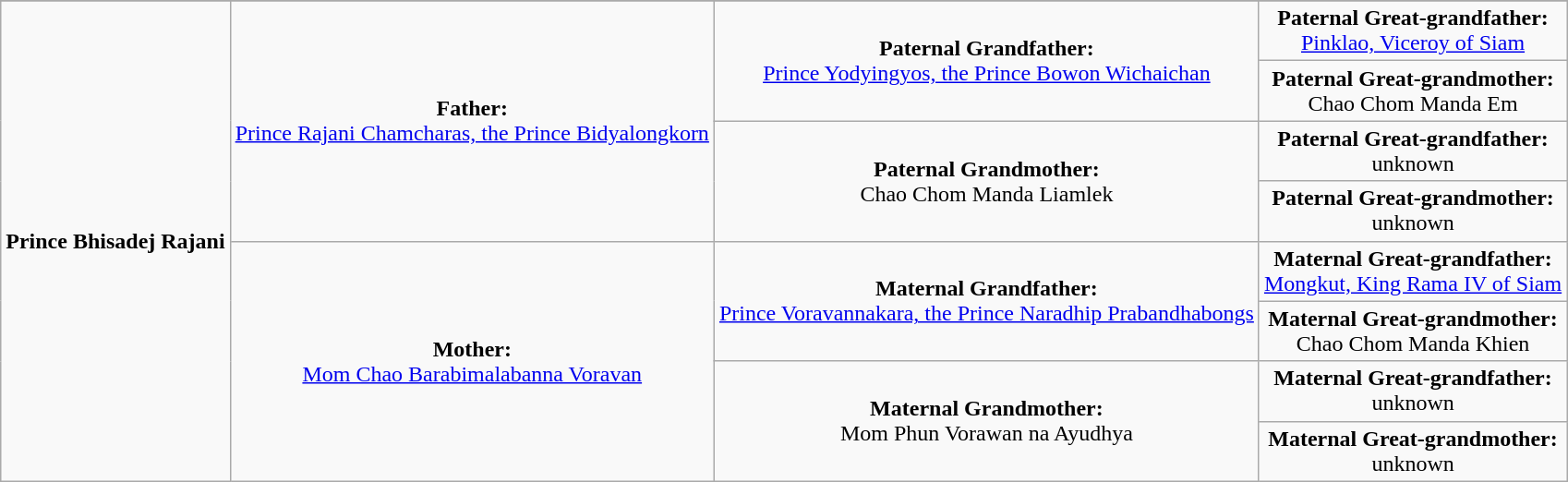<table class="wikitable">
<tr>
</tr>
<tr>
<td rowspan="8" align="center"><strong>Prince Bhisadej Rajani</strong></td>
<td rowspan="4" align="center"><strong>Father:</strong><br><a href='#'>Prince Rajani Chamcharas, the Prince Bidyalongkorn</a></td>
<td rowspan="2" align="center"><strong>Paternal Grandfather:</strong><br><a href='#'>Prince Yodyingyos, the Prince Bowon Wichaichan</a></td>
<td align = "center"><strong>Paternal Great-grandfather:</strong><br><a href='#'>Pinklao, Viceroy of Siam</a></td>
</tr>
<tr>
<td align = "center"><strong>Paternal Great-grandmother:</strong><br>Chao Chom Manda Em</td>
</tr>
<tr>
<td rowspan="2" align="center"><strong>Paternal Grandmother:</strong><br>Chao Chom Manda Liamlek</td>
<td align = "center"><strong>Paternal Great-grandfather:</strong><br>unknown</td>
</tr>
<tr>
<td align = "center"><strong>Paternal Great-grandmother:</strong><br>unknown</td>
</tr>
<tr>
<td rowspan="4" align="center"><strong>Mother:</strong><br><a href='#'>Mom Chao Barabimalabanna Voravan</a></td>
<td rowspan="2" align="center"><strong>Maternal Grandfather:</strong><br><a href='#'>Prince Voravannakara, the Prince Naradhip Prabandhabongs</a></td>
<td align = "center"><strong>Maternal Great-grandfather:</strong><br><a href='#'>Mongkut, King Rama IV of Siam</a></td>
</tr>
<tr>
<td align = "center"><strong>Maternal Great-grandmother:</strong><br> Chao Chom Manda Khien</td>
</tr>
<tr>
<td rowspan="2" align="center"><strong>Maternal Grandmother:</strong><br>Mom Phun Vorawan na Ayudhya</td>
<td align = "center"><strong>Maternal Great-grandfather:</strong><br> unknown</td>
</tr>
<tr>
<td align = "center"><strong>Maternal Great-grandmother:</strong><br>unknown</td>
</tr>
</table>
